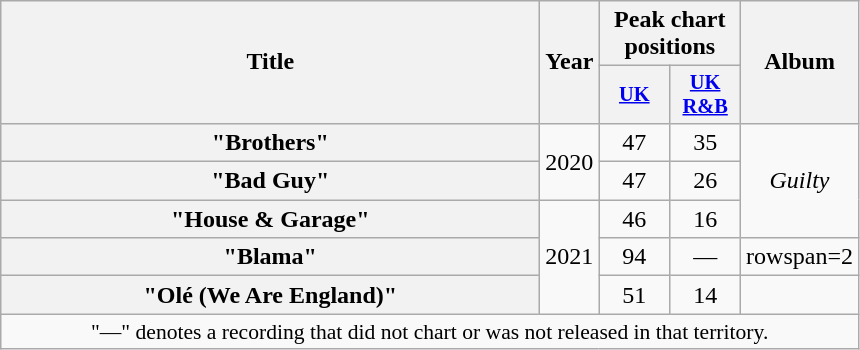<table class="wikitable plainrowheaders" style="text-align:center;">
<tr>
<th scope="col" rowspan="2" style="width:22em;">Title</th>
<th scope="col" rowspan="2">Year</th>
<th scope="col" colspan="2">Peak chart positions</th>
<th scope="col" rowspan="2">Album</th>
</tr>
<tr>
<th scope="col" style="width:3em;font-size:85%;"><a href='#'>UK</a><br></th>
<th scope="col" style="width:3em;font-size:85%;"><a href='#'>UK<br>R&B</a><br></th>
</tr>
<tr>
<th scope="row">"Brothers"<br></th>
<td rowspan=2>2020</td>
<td>47</td>
<td>35</td>
<td rowspan=3><em>Guilty</em></td>
</tr>
<tr>
<th scope="row">"Bad Guy"<br></th>
<td>47</td>
<td>26</td>
</tr>
<tr>
<th scope="row">"House & Garage"<br></th>
<td rowspan=3>2021</td>
<td>46</td>
<td>16</td>
</tr>
<tr>
<th scope="row">"Blama"<br></th>
<td>94</td>
<td>—</td>
<td>rowspan=2 </td>
</tr>
<tr>
<th scope="row">"Olé (We Are England)"<br></th>
<td>51</td>
<td>14</td>
</tr>
<tr>
<td colspan="7" style="font-size:90%">"—" denotes a recording that did not chart or was not released in that territory.</td>
</tr>
</table>
